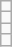<table class="wikitable">
<tr>
<td></td>
</tr>
<tr>
<td></td>
</tr>
<tr>
<td></td>
</tr>
<tr>
<td></td>
</tr>
</table>
